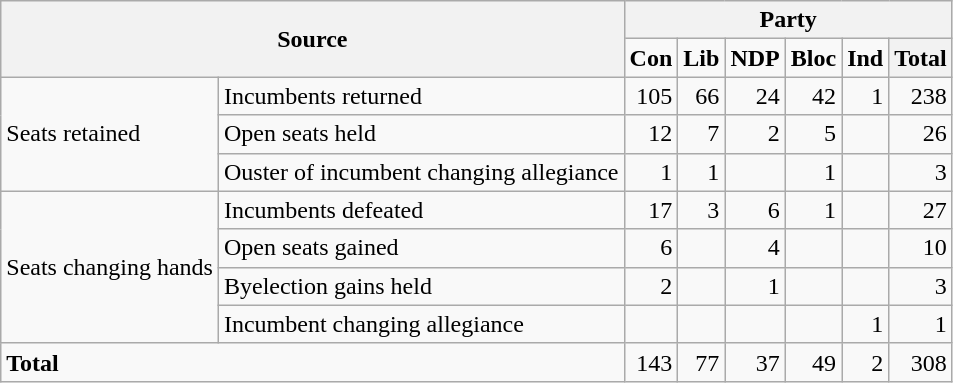<table class="wikitable" style="text-align:right;">
<tr>
<th colspan="2" rowspan="2">Source</th>
<th colspan="6">Party</th>
</tr>
<tr>
<td><strong>Con</strong></td>
<td><strong>Lib</strong></td>
<td><strong>NDP</strong></td>
<td><strong>Bloc</strong></td>
<td><strong>Ind</strong></td>
<th>Total</th>
</tr>
<tr>
<td rowspan="3" style="text-align:left;">Seats retained</td>
<td style="text-align:left;">Incumbents returned</td>
<td>105</td>
<td>66</td>
<td>24</td>
<td>42</td>
<td>1</td>
<td>238</td>
</tr>
<tr>
<td style="text-align:left;">Open seats held</td>
<td>12</td>
<td>7</td>
<td>2</td>
<td>5</td>
<td></td>
<td>26</td>
</tr>
<tr>
<td style="text-align:left;">Ouster of incumbent changing allegiance</td>
<td>1</td>
<td>1</td>
<td></td>
<td>1</td>
<td></td>
<td>3</td>
</tr>
<tr>
<td rowspan="4" style="text-align:left;">Seats changing hands</td>
<td style="text-align:left;">Incumbents defeated</td>
<td>17</td>
<td>3</td>
<td>6</td>
<td>1</td>
<td></td>
<td>27</td>
</tr>
<tr>
<td style="text-align:left;">Open seats gained</td>
<td>6</td>
<td></td>
<td>4</td>
<td></td>
<td></td>
<td>10</td>
</tr>
<tr>
<td style="text-align:left;">Byelection gains held</td>
<td>2</td>
<td></td>
<td>1</td>
<td></td>
<td></td>
<td>3</td>
</tr>
<tr>
<td style="text-align:left;">Incumbent changing allegiance</td>
<td></td>
<td></td>
<td></td>
<td></td>
<td>1</td>
<td>1</td>
</tr>
<tr>
<td colspan="2" style="text-align:left;"><strong>Total</strong></td>
<td>143</td>
<td>77</td>
<td>37</td>
<td>49</td>
<td>2</td>
<td>308</td>
</tr>
</table>
